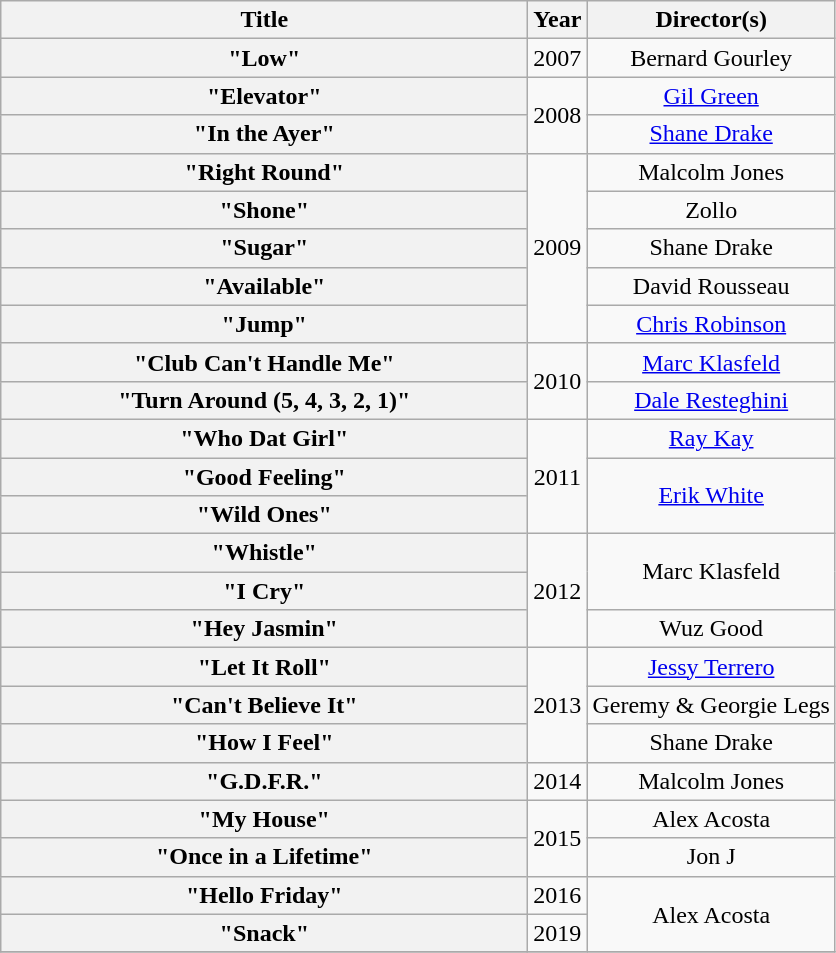<table class="wikitable plainrowheaders" style="text-align:center;">
<tr>
<th scope="col" style="width:21.5em;">Title</th>
<th scope="col">Year</th>
<th scope="col">Director(s)</th>
</tr>
<tr>
<th scope="row">"Low"<br></th>
<td>2007</td>
<td>Bernard Gourley</td>
</tr>
<tr>
<th scope="row">"Elevator"<br></th>
<td rowspan="2">2008</td>
<td><a href='#'>Gil Green</a></td>
</tr>
<tr>
<th scope="row">"In the Ayer"<br></th>
<td><a href='#'>Shane Drake</a></td>
</tr>
<tr>
<th scope="row">"Right Round"<br></th>
<td rowspan="5">2009</td>
<td>Malcolm Jones</td>
</tr>
<tr>
<th scope="row">"Shone"<br></th>
<td>Zollo</td>
</tr>
<tr>
<th scope="row">"Sugar"<br></th>
<td>Shane Drake</td>
</tr>
<tr>
<th scope="row">"Available"<br></th>
<td>David Rousseau</td>
</tr>
<tr>
<th scope="row">"Jump"<br></th>
<td><a href='#'>Chris Robinson</a></td>
</tr>
<tr>
<th scope="row">"Club Can't Handle Me"<br></th>
<td rowspan="2">2010</td>
<td><a href='#'>Marc Klasfeld</a></td>
</tr>
<tr>
<th scope="row">"Turn Around (5, 4, 3, 2, 1)"</th>
<td><a href='#'>Dale Resteghini</a></td>
</tr>
<tr>
<th scope="row">"Who Dat Girl"<br></th>
<td rowspan="3">2011</td>
<td><a href='#'>Ray Kay</a></td>
</tr>
<tr>
<th scope="row">"Good Feeling"</th>
<td rowspan="2"><a href='#'>Erik White</a></td>
</tr>
<tr>
<th scope="row">"Wild Ones"<br></th>
</tr>
<tr>
<th scope="row">"Whistle"</th>
<td rowspan="3">2012</td>
<td rowspan="2">Marc Klasfeld</td>
</tr>
<tr>
<th scope="row">"I Cry"</th>
</tr>
<tr>
<th scope="row">"Hey Jasmin"</th>
<td>Wuz Good</td>
</tr>
<tr>
<th scope="row">"Let It Roll"</th>
<td rowspan="3">2013</td>
<td><a href='#'>Jessy Terrero</a></td>
</tr>
<tr>
<th scope="row">"Can't Believe It"<br></th>
<td>Geremy & Georgie Legs</td>
</tr>
<tr>
<th scope="row">"How I Feel"</th>
<td>Shane Drake</td>
</tr>
<tr>
<th scope="row">"G.D.F.R."<br></th>
<td>2014</td>
<td>Malcolm Jones</td>
</tr>
<tr>
<th scope="row">"My House"</th>
<td rowspan="2">2015</td>
<td>Alex Acosta</td>
</tr>
<tr>
<th scope="row">"Once in a Lifetime"</th>
<td>Jon J</td>
</tr>
<tr>
<th scope="row">"Hello Friday"</th>
<td>2016</td>
<td rowspan="2">Alex Acosta</td>
</tr>
<tr>
<th scope="row">"Snack"<br></th>
<td>2019</td>
</tr>
<tr>
</tr>
</table>
